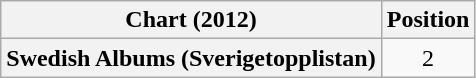<table class="wikitable plainrowheaders" style="text-align:center">
<tr>
<th scope="col">Chart (2012)</th>
<th scope="col">Position</th>
</tr>
<tr>
<th scope="row">Swedish Albums (Sverigetopplistan)</th>
<td>2</td>
</tr>
</table>
